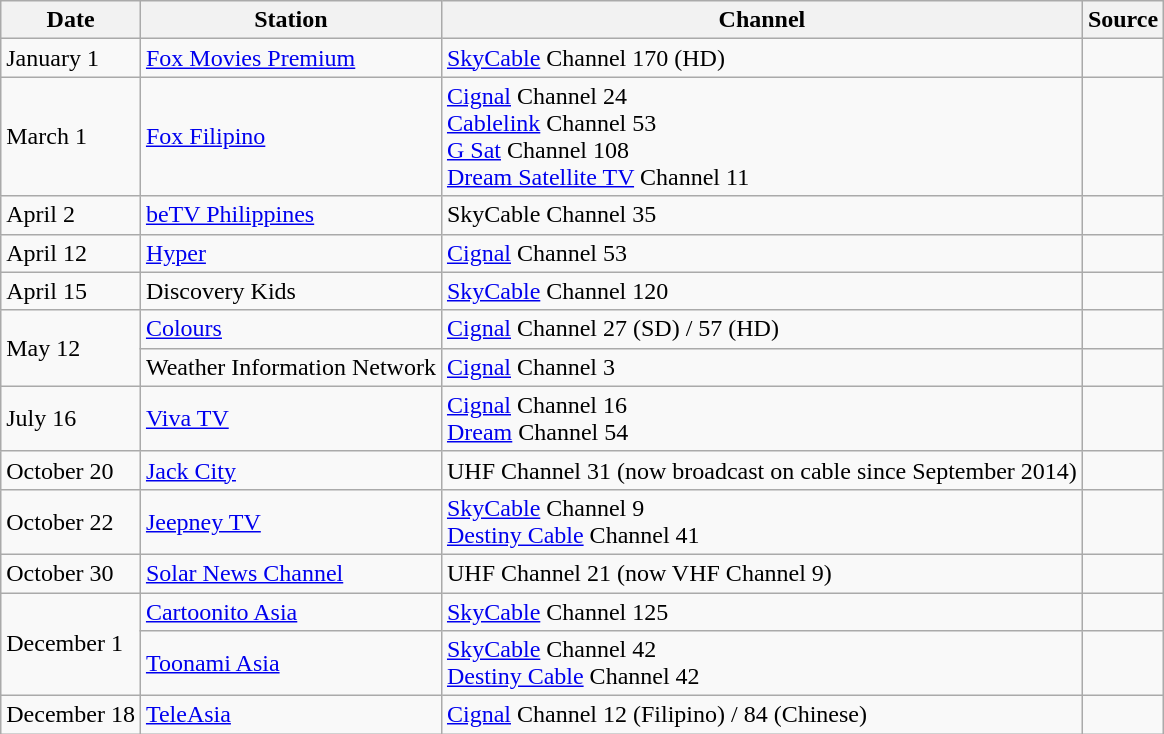<table class="wikitable">
<tr>
<th>Date</th>
<th>Station</th>
<th>Channel</th>
<th>Source</th>
</tr>
<tr>
<td>January 1</td>
<td><a href='#'>Fox Movies Premium</a></td>
<td><a href='#'>SkyCable</a> Channel 170 (HD)</td>
<td></td>
</tr>
<tr>
<td>March 1</td>
<td><a href='#'>Fox Filipino</a></td>
<td><a href='#'>Cignal</a> Channel 24 <br> <a href='#'>Cablelink</a> Channel 53 <br> <a href='#'>G Sat</a> Channel 108 <br> <a href='#'>Dream Satellite TV</a> Channel 11</td>
<td></td>
</tr>
<tr>
<td>April 2</td>
<td><a href='#'>beTV Philippines</a></td>
<td>SkyCable Channel 35</td>
<td></td>
</tr>
<tr>
<td>April 12</td>
<td><a href='#'>Hyper</a></td>
<td><a href='#'>Cignal</a> Channel 53</td>
<td></td>
</tr>
<tr>
<td>April 15</td>
<td>Discovery Kids</td>
<td><a href='#'>SkyCable</a> Channel 120</td>
<td></td>
</tr>
<tr>
<td rowspan="2">May 12</td>
<td><a href='#'>Colours</a></td>
<td><a href='#'>Cignal</a> Channel 27 (SD) / 57 (HD)</td>
<td></td>
</tr>
<tr>
<td>Weather Information Network</td>
<td><a href='#'>Cignal</a> Channel 3</td>
<td></td>
</tr>
<tr>
<td>July 16</td>
<td><a href='#'>Viva TV</a></td>
<td><a href='#'>Cignal</a> Channel 16 <br> <a href='#'>Dream</a> Channel 54</td>
<td></td>
</tr>
<tr>
<td>October 20</td>
<td><a href='#'>Jack City</a></td>
<td>UHF Channel 31 (now broadcast on cable since September 2014)</td>
<td></td>
</tr>
<tr>
<td>October 22</td>
<td><a href='#'>Jeepney TV</a></td>
<td><a href='#'>SkyCable</a> Channel 9<br> <a href='#'>Destiny Cable</a> Channel 41</td>
<td></td>
</tr>
<tr>
<td>October 30</td>
<td><a href='#'>Solar News Channel</a></td>
<td>UHF Channel 21 (now VHF Channel 9)</td>
<td></td>
</tr>
<tr>
<td rowspan="2">December 1</td>
<td><a href='#'>Cartoonito Asia</a></td>
<td><a href='#'>SkyCable</a> Channel 125</td>
<td></td>
</tr>
<tr>
<td><a href='#'>Toonami Asia</a></td>
<td><a href='#'>SkyCable</a> Channel 42 <br><a href='#'>Destiny Cable</a> Channel 42</td>
<td></td>
</tr>
<tr>
<td>December 18</td>
<td><a href='#'>TeleAsia</a></td>
<td><a href='#'>Cignal</a> Channel 12 (Filipino) / 84 (Chinese)</td>
<td></td>
</tr>
</table>
